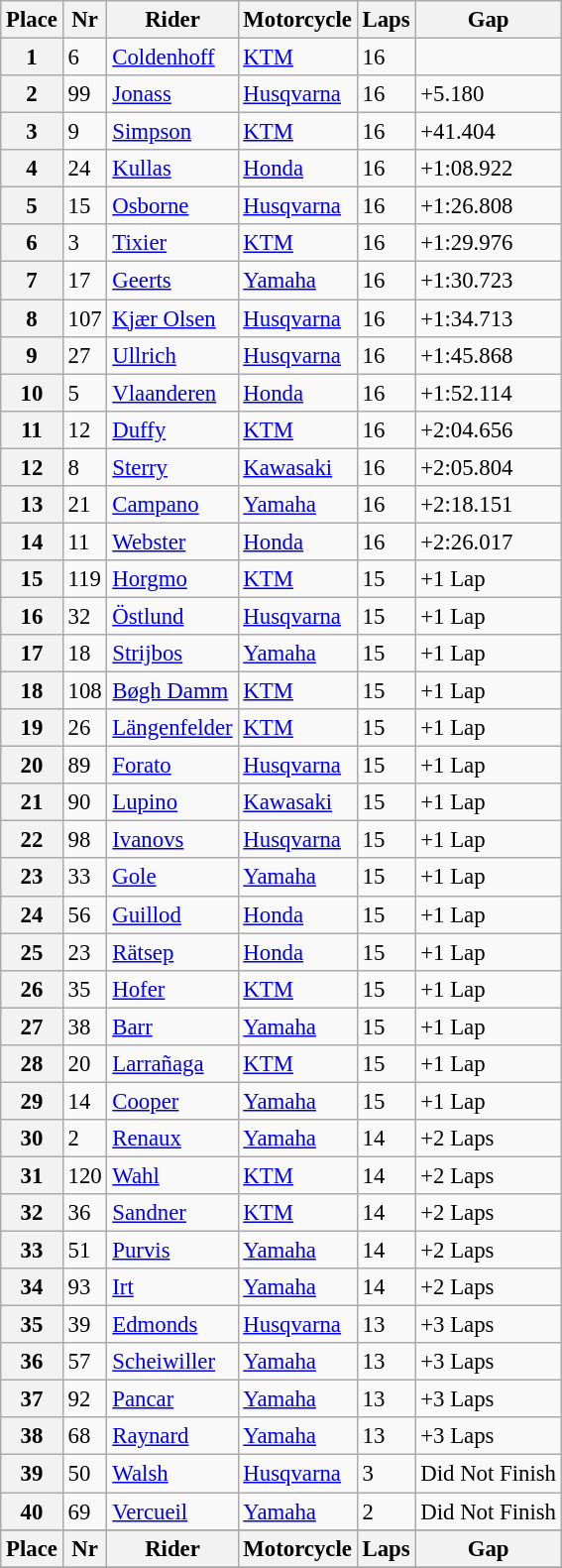<table class="wikitable" style="font-size: 95%">
<tr>
<th>Place</th>
<th>Nr</th>
<th>Rider</th>
<th>Motorcycle</th>
<th>Laps</th>
<th>Gap</th>
</tr>
<tr>
<th>1</th>
<td>6</td>
<td> <a href='#'>Coldenhoff</a></td>
<td><a href='#'>KTM</a></td>
<td>16</td>
<td></td>
</tr>
<tr>
<th>2</th>
<td>99</td>
<td> <a href='#'>Jonass</a></td>
<td><a href='#'>Husqvarna</a></td>
<td>16</td>
<td>+5.180</td>
</tr>
<tr>
<th>3</th>
<td>9</td>
<td> <a href='#'>Simpson</a></td>
<td><a href='#'>KTM</a></td>
<td>16</td>
<td>+41.404</td>
</tr>
<tr>
<th>4</th>
<td>24</td>
<td> <a href='#'>Kullas</a></td>
<td><a href='#'>Honda</a></td>
<td>16</td>
<td>+1:08.922</td>
</tr>
<tr>
<th>5</th>
<td>15</td>
<td> <a href='#'>Osborne</a></td>
<td><a href='#'>Husqvarna</a></td>
<td>16</td>
<td>+1:26.808</td>
</tr>
<tr>
<th>6</th>
<td>3</td>
<td> <a href='#'>Tixier</a></td>
<td><a href='#'>KTM</a></td>
<td>16</td>
<td>+1:29.976</td>
</tr>
<tr>
<th>7</th>
<td>17</td>
<td> <a href='#'>Geerts</a></td>
<td><a href='#'>Yamaha</a></td>
<td>16</td>
<td>+1:30.723</td>
</tr>
<tr>
<th>8</th>
<td>107</td>
<td> <a href='#'>Kjær Olsen</a></td>
<td><a href='#'>Husqvarna</a></td>
<td>16</td>
<td>+1:34.713</td>
</tr>
<tr>
<th>9</th>
<td>27</td>
<td> <a href='#'>Ullrich</a></td>
<td><a href='#'>Husqvarna</a></td>
<td>16</td>
<td>+1:45.868</td>
</tr>
<tr>
<th>10</th>
<td>5</td>
<td> <a href='#'>Vlaanderen</a></td>
<td><a href='#'>Honda</a></td>
<td>16</td>
<td>+1:52.114</td>
</tr>
<tr>
<th>11</th>
<td>12</td>
<td> <a href='#'>Duffy</a></td>
<td><a href='#'>KTM</a></td>
<td>16</td>
<td>+2:04.656</td>
</tr>
<tr>
<th>12</th>
<td>8</td>
<td> <a href='#'>Sterry</a></td>
<td><a href='#'>Kawasaki</a></td>
<td>16</td>
<td>+2:05.804</td>
</tr>
<tr>
<th>13</th>
<td>21</td>
<td> <a href='#'>Campano</a></td>
<td><a href='#'>Yamaha</a></td>
<td>16</td>
<td>+2:18.151</td>
</tr>
<tr>
<th>14</th>
<td>11</td>
<td> <a href='#'>Webster</a></td>
<td><a href='#'>Honda</a></td>
<td>16</td>
<td>+2:26.017</td>
</tr>
<tr>
<th>15</th>
<td>119</td>
<td> <a href='#'>Horgmo</a></td>
<td><a href='#'>KTM</a></td>
<td>15</td>
<td>+1 Lap</td>
</tr>
<tr>
<th>16</th>
<td>32</td>
<td> <a href='#'>Östlund</a></td>
<td><a href='#'>Husqvarna</a></td>
<td>15</td>
<td>+1 Lap</td>
</tr>
<tr>
<th>17</th>
<td>18</td>
<td> <a href='#'>Strijbos</a></td>
<td><a href='#'>Yamaha</a></td>
<td>15</td>
<td>+1 Lap</td>
</tr>
<tr>
<th>18</th>
<td>108</td>
<td> <a href='#'>Bøgh Damm</a></td>
<td><a href='#'>KTM</a></td>
<td>15</td>
<td>+1 Lap</td>
</tr>
<tr>
<th>19</th>
<td>26</td>
<td> <a href='#'>Längenfelder</a></td>
<td><a href='#'>KTM</a></td>
<td>15</td>
<td>+1 Lap</td>
</tr>
<tr>
<th>20</th>
<td>89</td>
<td> <a href='#'>Forato</a></td>
<td><a href='#'>Husqvarna</a></td>
<td>15</td>
<td>+1 Lap</td>
</tr>
<tr>
<th>21</th>
<td>90</td>
<td> <a href='#'>Lupino</a></td>
<td><a href='#'>Kawasaki</a></td>
<td>15</td>
<td>+1 Lap</td>
</tr>
<tr>
<th>22</th>
<td>98</td>
<td> <a href='#'>Ivanovs</a></td>
<td><a href='#'>Husqvarna</a></td>
<td>15</td>
<td>+1 Lap</td>
</tr>
<tr>
<th>23</th>
<td>33</td>
<td> <a href='#'>Gole</a></td>
<td><a href='#'>Yamaha</a></td>
<td>15</td>
<td>+1 Lap</td>
</tr>
<tr>
<th>24</th>
<td>56</td>
<td> <a href='#'>Guillod</a></td>
<td><a href='#'>Honda</a></td>
<td>15</td>
<td>+1 Lap</td>
</tr>
<tr>
<th>25</th>
<td>23</td>
<td> <a href='#'>Rätsep</a></td>
<td><a href='#'>Honda</a></td>
<td>15</td>
<td>+1 Lap</td>
</tr>
<tr>
<th>26</th>
<td>35</td>
<td> <a href='#'>Hofer</a></td>
<td><a href='#'>KTM</a></td>
<td>15</td>
<td>+1 Lap</td>
</tr>
<tr>
<th>27</th>
<td>38</td>
<td> <a href='#'>Barr</a></td>
<td><a href='#'>Yamaha</a></td>
<td>15</td>
<td>+1 Lap</td>
</tr>
<tr>
<th>28</th>
<td>20</td>
<td> <a href='#'>Larrañaga</a></td>
<td><a href='#'>KTM</a></td>
<td>15</td>
<td>+1 Lap</td>
</tr>
<tr>
<th>29</th>
<td>14</td>
<td> <a href='#'>Cooper</a></td>
<td><a href='#'>Yamaha</a></td>
<td>15</td>
<td>+1 Lap</td>
</tr>
<tr>
<th>30</th>
<td>2</td>
<td> <a href='#'>Renaux</a></td>
<td><a href='#'>Yamaha</a></td>
<td>14</td>
<td>+2 Laps</td>
</tr>
<tr>
<th>31</th>
<td>120</td>
<td> <a href='#'>Wahl</a></td>
<td><a href='#'>KTM</a></td>
<td>14</td>
<td>+2 Laps</td>
</tr>
<tr>
<th>32</th>
<td>36</td>
<td> <a href='#'>Sandner</a></td>
<td><a href='#'>KTM</a></td>
<td>14</td>
<td>+2 Laps</td>
</tr>
<tr>
<th>33</th>
<td>51</td>
<td> <a href='#'>Purvis</a></td>
<td><a href='#'>Yamaha</a></td>
<td>14</td>
<td>+2 Laps</td>
</tr>
<tr>
<th>34</th>
<td>93</td>
<td> <a href='#'>Irt</a></td>
<td><a href='#'>Yamaha</a></td>
<td>14</td>
<td>+2 Laps</td>
</tr>
<tr>
<th>35</th>
<td>39</td>
<td> <a href='#'>Edmonds</a></td>
<td><a href='#'>Husqvarna</a></td>
<td>13</td>
<td>+3 Laps</td>
</tr>
<tr>
<th>36</th>
<td>57</td>
<td> <a href='#'>Scheiwiller</a></td>
<td><a href='#'>Yamaha</a></td>
<td>13</td>
<td>+3 Laps</td>
</tr>
<tr>
<th>37</th>
<td>92</td>
<td> <a href='#'>Pancar</a></td>
<td><a href='#'>Yamaha</a></td>
<td>13</td>
<td>+3 Laps</td>
</tr>
<tr>
<th>38</th>
<td>68</td>
<td> <a href='#'>Raynard</a></td>
<td><a href='#'>Yamaha</a></td>
<td>13</td>
<td>+3 Laps</td>
</tr>
<tr>
<th>39</th>
<td>50</td>
<td> <a href='#'>Walsh</a></td>
<td><a href='#'>Husqvarna</a></td>
<td>3</td>
<td>Did Not Finish</td>
</tr>
<tr>
<th>40</th>
<td>69</td>
<td> <a href='#'>Vercueil</a></td>
<td><a href='#'>Yamaha</a></td>
<td>2</td>
<td>Did Not Finish</td>
</tr>
<tr>
</tr>
<tr>
<th>Place</th>
<th>Nr</th>
<th>Rider</th>
<th>Motorcycle</th>
<th>Laps</th>
<th>Gap</th>
</tr>
<tr>
</tr>
</table>
